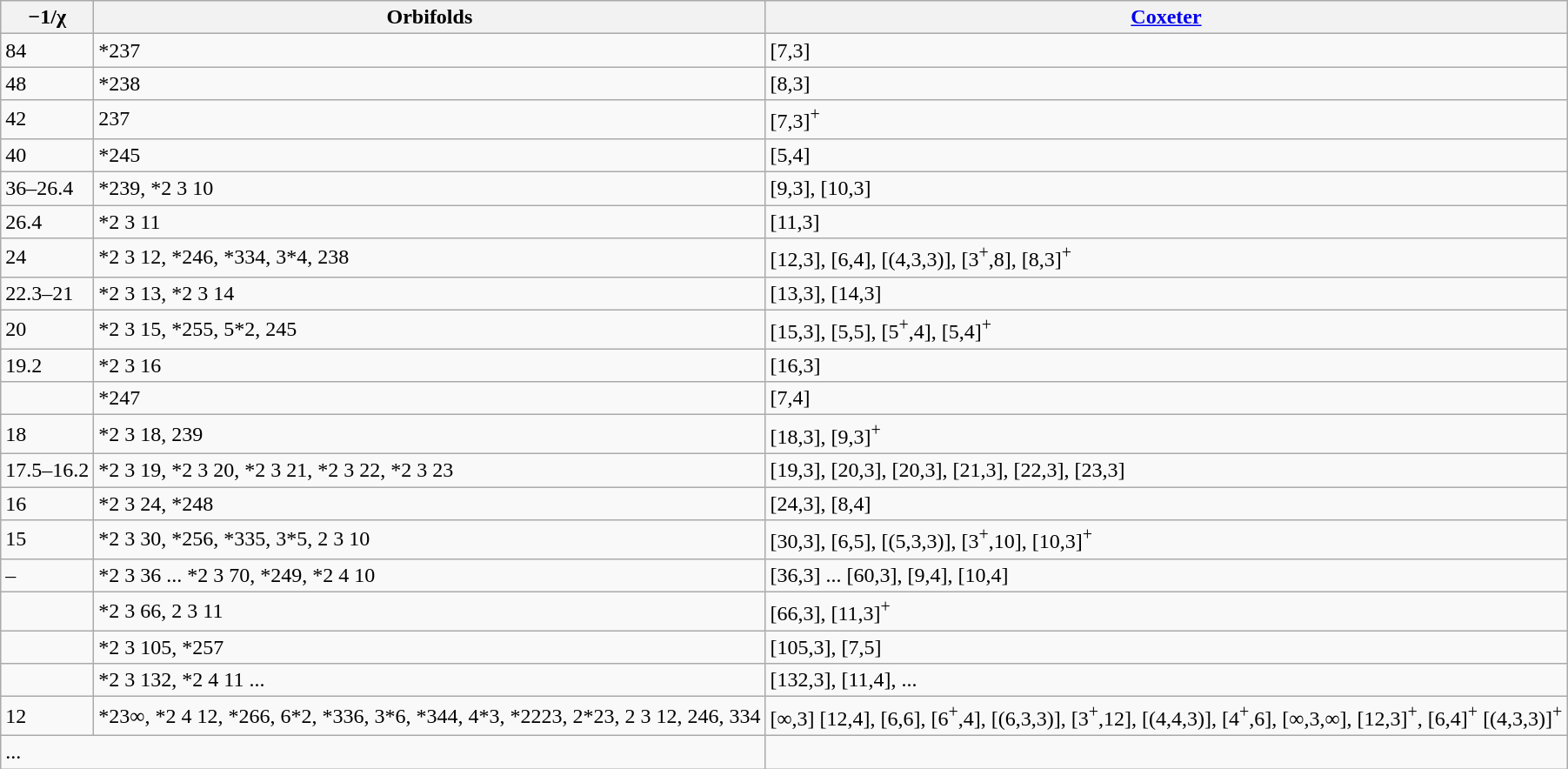<table class=wikitable>
<tr>
<th>−1/χ</th>
<th>Orbifolds</th>
<th><a href='#'>Coxeter</a></th>
</tr>
<tr>
<td>84</td>
<td>*237</td>
<td>[7,3]</td>
</tr>
<tr>
<td>48</td>
<td>*238</td>
<td>[8,3]</td>
</tr>
<tr>
<td>42</td>
<td>237</td>
<td>[7,3]<sup>+</sup></td>
</tr>
<tr>
<td>40</td>
<td>*245</td>
<td>[5,4]</td>
</tr>
<tr>
<td>36–26.4</td>
<td>*239, *2 3 10</td>
<td>[9,3], [10,3]</td>
</tr>
<tr>
<td>26.4</td>
<td>*2 3 11</td>
<td>[11,3]</td>
</tr>
<tr>
<td>24</td>
<td>*2 3 12, *246, *334, 3*4, 238</td>
<td>[12,3], [6,4], [(4,3,3)], [3<sup>+</sup>,8], [8,3]<sup>+</sup></td>
</tr>
<tr>
<td>22.3–21</td>
<td>*2 3 13, *2 3 14</td>
<td>[13,3], [14,3]</td>
</tr>
<tr>
<td>20</td>
<td>*2 3 15, *255, 5*2, 245</td>
<td>[15,3], [5,5], [5<sup>+</sup>,4], [5,4]<sup>+</sup></td>
</tr>
<tr>
<td>19.2</td>
<td>*2 3 16</td>
<td>[16,3]</td>
</tr>
<tr>
<td></td>
<td>*247</td>
<td>[7,4]</td>
</tr>
<tr>
<td>18</td>
<td>*2 3 18, 239</td>
<td>[18,3], [9,3]<sup>+</sup></td>
</tr>
<tr>
<td>17.5–16.2</td>
<td>*2 3 19, *2 3 20, *2 3 21, *2 3 22, *2 3 23</td>
<td>[19,3], [20,3], [20,3], [21,3], [22,3], [23,3]</td>
</tr>
<tr>
<td>16</td>
<td>*2 3 24, *248</td>
<td>[24,3], [8,4]</td>
</tr>
<tr>
<td>15</td>
<td>*2 3 30, *256, *335, 3*5, 2 3 10</td>
<td>[30,3], [6,5], [(5,3,3)], [3<sup>+</sup>,10], [10,3]<sup>+</sup></td>
</tr>
<tr>
<td>–</td>
<td>*2 3 36 ... *2 3 70, *249, *2 4 10</td>
<td>[36,3] ... [60,3], [9,4], [10,4]</td>
</tr>
<tr>
<td></td>
<td>*2 3 66, 2 3 11</td>
<td>[66,3], [11,3]<sup>+</sup></td>
</tr>
<tr>
<td></td>
<td>*2 3 105, *257</td>
<td>[105,3], [7,5]</td>
</tr>
<tr>
<td></td>
<td>*2 3 132, *2 4 11 ...</td>
<td>[132,3], [11,4], ...</td>
</tr>
<tr>
<td>12</td>
<td>*23∞, *2 4 12, *266, 6*2, *336, 3*6, *344, 4*3, *2223, 2*23, 2 3 12, 246, 334</td>
<td>[∞,3] [12,4], [6,6], [6<sup>+</sup>,4], [(6,3,3)], [3<sup>+</sup>,12], [(4,4,3)], [4<sup>+</sup>,6], [∞,3,∞], [12,3]<sup>+</sup>, [6,4]<sup>+</sup> [(4,3,3)]<sup>+</sup></td>
</tr>
<tr>
<td colspan=2>...</td>
</tr>
</table>
